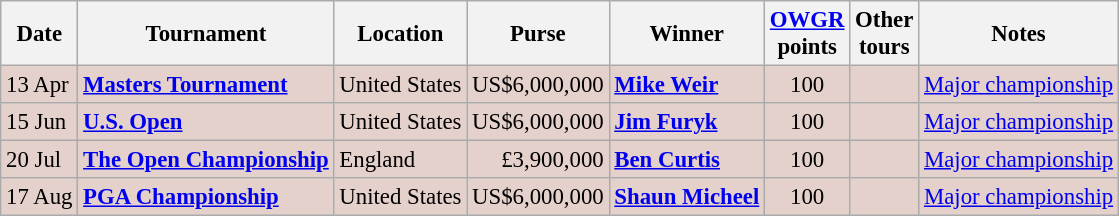<table class="wikitable" style="font-size:95%">
<tr>
<th>Date</th>
<th>Tournament</th>
<th>Location</th>
<th>Purse</th>
<th>Winner</th>
<th><a href='#'>OWGR</a><br>points</th>
<th>Other<br>tours</th>
<th>Notes</th>
</tr>
<tr style="background:#e5d1cb;">
<td>13 Apr</td>
<td><strong><a href='#'>Masters Tournament</a></strong></td>
<td>United States</td>
<td align=right>US$6,000,000</td>
<td> <strong><a href='#'>Mike Weir</a></strong></td>
<td align=center>100</td>
<td></td>
<td><a href='#'>Major championship</a></td>
</tr>
<tr style="background:#e5d1cb;">
<td>15 Jun</td>
<td><strong><a href='#'>U.S. Open</a></strong></td>
<td>United States</td>
<td align=right>US$6,000,000</td>
<td> <strong><a href='#'>Jim Furyk</a></strong></td>
<td align=center>100</td>
<td></td>
<td><a href='#'>Major championship</a></td>
</tr>
<tr style="background:#e5d1cb;">
<td>20 Jul</td>
<td><strong><a href='#'>The Open Championship</a></strong></td>
<td>England</td>
<td align=right>£3,900,000</td>
<td> <strong><a href='#'>Ben Curtis</a></strong></td>
<td align=center>100</td>
<td></td>
<td><a href='#'>Major championship</a></td>
</tr>
<tr style="background:#e5d1cb;">
<td>17 Aug</td>
<td><strong><a href='#'>PGA Championship</a></strong></td>
<td>United States</td>
<td align=right>US$6,000,000</td>
<td> <strong><a href='#'>Shaun Micheel</a></strong></td>
<td align=center>100</td>
<td></td>
<td><a href='#'>Major championship</a></td>
</tr>
</table>
